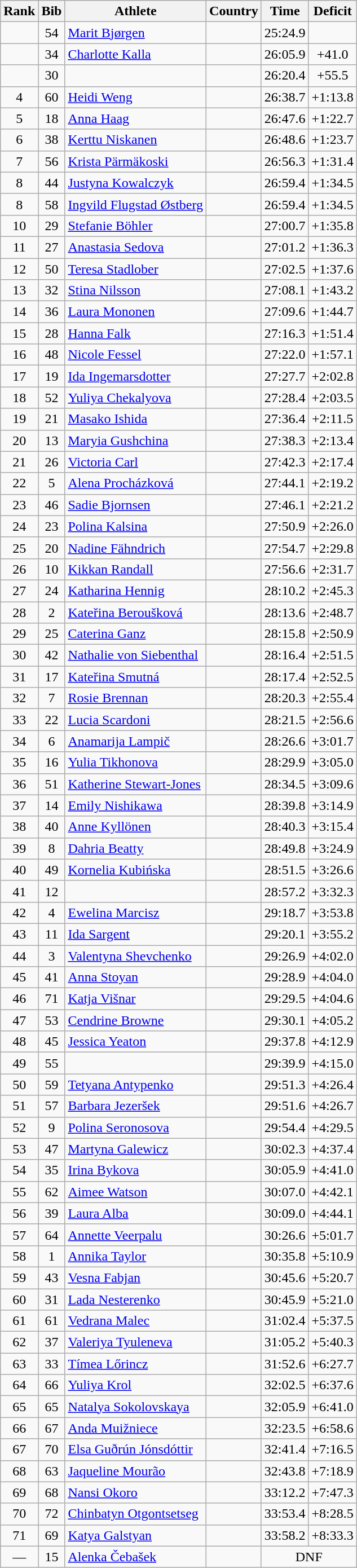<table class="wikitable sortable" style="text-align:center">
<tr>
<th>Rank</th>
<th>Bib</th>
<th>Athlete</th>
<th>Country</th>
<th>Time</th>
<th>Deficit</th>
</tr>
<tr>
<td></td>
<td>54</td>
<td align=left><a href='#'>Marit Bjørgen</a></td>
<td align=left></td>
<td>25:24.9</td>
<td></td>
</tr>
<tr>
<td></td>
<td>34</td>
<td align=left><a href='#'>Charlotte Kalla</a></td>
<td align=left></td>
<td>26:05.9</td>
<td>+41.0</td>
</tr>
<tr>
<td></td>
<td>30</td>
<td align=left></td>
<td align=left></td>
<td>26:20.4</td>
<td>+55.5</td>
</tr>
<tr>
<td>4</td>
<td>60</td>
<td align=left><a href='#'>Heidi Weng</a></td>
<td align=left></td>
<td>26:38.7</td>
<td>+1:13.8</td>
</tr>
<tr>
<td>5</td>
<td>18</td>
<td align=left><a href='#'>Anna Haag</a></td>
<td align=left></td>
<td>26:47.6</td>
<td>+1:22.7</td>
</tr>
<tr>
<td>6</td>
<td>38</td>
<td align=left><a href='#'>Kerttu Niskanen</a></td>
<td align=left></td>
<td>26:48.6</td>
<td>+1:23.7</td>
</tr>
<tr>
<td>7</td>
<td>56</td>
<td align=left><a href='#'>Krista Pärmäkoski</a></td>
<td align=left></td>
<td>26:56.3</td>
<td>+1:31.4</td>
</tr>
<tr>
<td>8</td>
<td>44</td>
<td align=left><a href='#'>Justyna Kowalczyk</a></td>
<td align=left></td>
<td>26:59.4</td>
<td>+1:34.5</td>
</tr>
<tr>
<td>8</td>
<td>58</td>
<td align=left><a href='#'>Ingvild Flugstad Østberg</a></td>
<td align=left></td>
<td>26:59.4</td>
<td>+1:34.5</td>
</tr>
<tr>
<td>10</td>
<td>29</td>
<td align=left><a href='#'>Stefanie Böhler</a></td>
<td align=left></td>
<td>27:00.7</td>
<td>+1:35.8</td>
</tr>
<tr>
<td>11</td>
<td>27</td>
<td align=left><a href='#'>Anastasia Sedova</a></td>
<td align=left></td>
<td>27:01.2</td>
<td>+1:36.3</td>
</tr>
<tr>
<td>12</td>
<td>50</td>
<td align=left><a href='#'>Teresa Stadlober</a></td>
<td align=left></td>
<td>27:02.5</td>
<td>+1:37.6</td>
</tr>
<tr>
<td>13</td>
<td>32</td>
<td align=left><a href='#'>Stina Nilsson</a></td>
<td align=left></td>
<td>27:08.1</td>
<td>+1:43.2</td>
</tr>
<tr>
<td>14</td>
<td>36</td>
<td align=left><a href='#'>Laura Mononen</a></td>
<td align=left></td>
<td>27:09.6</td>
<td>+1:44.7</td>
</tr>
<tr>
<td>15</td>
<td>28</td>
<td align=left><a href='#'>Hanna Falk</a></td>
<td align=left></td>
<td>27:16.3</td>
<td>+1:51.4</td>
</tr>
<tr>
<td>16</td>
<td>48</td>
<td align=left><a href='#'>Nicole Fessel</a></td>
<td align=left></td>
<td>27:22.0</td>
<td>+1:57.1</td>
</tr>
<tr>
<td>17</td>
<td>19</td>
<td align=left><a href='#'>Ida Ingemarsdotter</a></td>
<td align=left></td>
<td>27:27.7</td>
<td>+2:02.8</td>
</tr>
<tr>
<td>18</td>
<td>52</td>
<td align=left><a href='#'>Yuliya Chekalyova</a></td>
<td align=left></td>
<td>27:28.4</td>
<td>+2:03.5</td>
</tr>
<tr>
<td>19</td>
<td>21</td>
<td align=left><a href='#'>Masako Ishida</a></td>
<td align=left></td>
<td>27:36.4</td>
<td>+2:11.5</td>
</tr>
<tr>
<td>20</td>
<td>13</td>
<td align=left><a href='#'>Maryia Gushchina</a></td>
<td align=left></td>
<td>27:38.3</td>
<td>+2:13.4</td>
</tr>
<tr>
<td>21</td>
<td>26</td>
<td align=left><a href='#'>Victoria Carl</a></td>
<td align=left></td>
<td>27:42.3</td>
<td>+2:17.4</td>
</tr>
<tr>
<td>22</td>
<td>5</td>
<td align=left><a href='#'>Alena Procházková</a></td>
<td align=left></td>
<td>27:44.1</td>
<td>+2:19.2</td>
</tr>
<tr>
<td>23</td>
<td>46</td>
<td align=left><a href='#'>Sadie Bjornsen</a></td>
<td align=left></td>
<td>27:46.1</td>
<td>+2:21.2</td>
</tr>
<tr>
<td>24</td>
<td>23</td>
<td align=left><a href='#'>Polina Kalsina</a></td>
<td align=left></td>
<td>27:50.9</td>
<td>+2:26.0</td>
</tr>
<tr>
<td>25</td>
<td>20</td>
<td align=left><a href='#'>Nadine Fähndrich</a></td>
<td align=left></td>
<td>27:54.7</td>
<td>+2:29.8</td>
</tr>
<tr>
<td>26</td>
<td>10</td>
<td align=left><a href='#'>Kikkan Randall</a></td>
<td align=left></td>
<td>27:56.6</td>
<td>+2:31.7</td>
</tr>
<tr>
<td>27</td>
<td>24</td>
<td align=left><a href='#'>Katharina Hennig</a></td>
<td align=left></td>
<td>28:10.2</td>
<td>+2:45.3</td>
</tr>
<tr>
<td>28</td>
<td>2</td>
<td align=left><a href='#'>Kateřina Beroušková</a></td>
<td align=left></td>
<td>28:13.6</td>
<td>+2:48.7</td>
</tr>
<tr>
<td>29</td>
<td>25</td>
<td align=left><a href='#'>Caterina Ganz</a></td>
<td align=left></td>
<td>28:15.8</td>
<td>+2:50.9</td>
</tr>
<tr>
<td>30</td>
<td>42</td>
<td align=left><a href='#'>Nathalie von Siebenthal</a></td>
<td align=left></td>
<td>28:16.4</td>
<td>+2:51.5</td>
</tr>
<tr>
<td>31</td>
<td>17</td>
<td align=left><a href='#'>Kateřina Smutná</a></td>
<td align=left></td>
<td>28:17.4</td>
<td>+2:52.5</td>
</tr>
<tr>
<td>32</td>
<td>7</td>
<td align=left><a href='#'>Rosie Brennan</a></td>
<td align=left></td>
<td>28:20.3</td>
<td>+2:55.4</td>
</tr>
<tr>
<td>33</td>
<td>22</td>
<td align=left><a href='#'>Lucia Scardoni</a></td>
<td align=left></td>
<td>28:21.5</td>
<td>+2:56.6</td>
</tr>
<tr>
<td>34</td>
<td>6</td>
<td align=left><a href='#'>Anamarija Lampič</a></td>
<td align=left></td>
<td>28:26.6</td>
<td>+3:01.7</td>
</tr>
<tr>
<td>35</td>
<td>16</td>
<td align=left><a href='#'>Yulia Tikhonova</a></td>
<td align=left></td>
<td>28:29.9</td>
<td>+3:05.0</td>
</tr>
<tr>
<td>36</td>
<td>51</td>
<td align=left><a href='#'>Katherine Stewart-Jones</a></td>
<td align=left></td>
<td>28:34.5</td>
<td>+3:09.6</td>
</tr>
<tr>
<td>37</td>
<td>14</td>
<td align=left><a href='#'>Emily Nishikawa</a></td>
<td align=left></td>
<td>28:39.8</td>
<td>+3:14.9</td>
</tr>
<tr>
<td>38</td>
<td>40</td>
<td align=left><a href='#'>Anne Kyllönen</a></td>
<td align=left></td>
<td>28:40.3</td>
<td>+3:15.4</td>
</tr>
<tr>
<td>39</td>
<td>8</td>
<td align=left><a href='#'>Dahria Beatty</a></td>
<td align=left></td>
<td>28:49.8</td>
<td>+3:24.9</td>
</tr>
<tr>
<td>40</td>
<td>49</td>
<td align=left><a href='#'>Kornelia Kubińska</a></td>
<td align=left></td>
<td>28:51.5</td>
<td>+3:26.6</td>
</tr>
<tr>
<td>41</td>
<td>12</td>
<td align=left></td>
<td align=left></td>
<td>28:57.2</td>
<td>+3:32.3</td>
</tr>
<tr>
<td>42</td>
<td>4</td>
<td align=left><a href='#'>Ewelina Marcisz</a></td>
<td align=left></td>
<td>29:18.7</td>
<td>+3:53.8</td>
</tr>
<tr>
<td>43</td>
<td>11</td>
<td align=left><a href='#'>Ida Sargent</a></td>
<td align=left></td>
<td>29:20.1</td>
<td>+3:55.2</td>
</tr>
<tr>
<td>44</td>
<td>3</td>
<td align=left><a href='#'>Valentyna Shevchenko</a></td>
<td align=left></td>
<td>29:26.9</td>
<td>+4:02.0</td>
</tr>
<tr>
<td>45</td>
<td>41</td>
<td align=left><a href='#'>Anna Stoyan</a></td>
<td align=left></td>
<td>29:28.9</td>
<td>+4:04.0</td>
</tr>
<tr>
<td>46</td>
<td>71</td>
<td align=left><a href='#'>Katja Višnar</a></td>
<td align=left></td>
<td>29:29.5</td>
<td>+4:04.6</td>
</tr>
<tr>
<td>47</td>
<td>53</td>
<td align=left><a href='#'>Cendrine Browne</a></td>
<td align=left></td>
<td>29:30.1</td>
<td>+4:05.2</td>
</tr>
<tr>
<td>48</td>
<td>45</td>
<td align=left><a href='#'>Jessica Yeaton</a></td>
<td align=left></td>
<td>29:37.8</td>
<td>+4:12.9</td>
</tr>
<tr>
<td>49</td>
<td>55</td>
<td align=left></td>
<td align=left></td>
<td>29:39.9</td>
<td>+4:15.0</td>
</tr>
<tr>
<td>50</td>
<td>59</td>
<td align=left><a href='#'>Tetyana Antypenko</a></td>
<td align=left></td>
<td>29:51.3</td>
<td>+4:26.4</td>
</tr>
<tr>
<td>51</td>
<td>57</td>
<td align=left><a href='#'>Barbara Jezeršek</a></td>
<td align=left></td>
<td>29:51.6</td>
<td>+4:26.7</td>
</tr>
<tr>
<td>52</td>
<td>9</td>
<td align=left><a href='#'>Polina Seronosova</a></td>
<td align=left></td>
<td>29:54.4</td>
<td>+4:29.5</td>
</tr>
<tr>
<td>53</td>
<td>47</td>
<td align=left><a href='#'>Martyna Galewicz</a></td>
<td align=left></td>
<td>30:02.3</td>
<td>+4:37.4</td>
</tr>
<tr>
<td>54</td>
<td>35</td>
<td align=left><a href='#'>Irina Bykova</a></td>
<td align=left></td>
<td>30:05.9</td>
<td>+4:41.0</td>
</tr>
<tr>
<td>55</td>
<td>62</td>
<td align=left><a href='#'>Aimee Watson</a></td>
<td align=left></td>
<td>30:07.0</td>
<td>+4:42.1</td>
</tr>
<tr>
<td>56</td>
<td>39</td>
<td align=left><a href='#'>Laura Alba</a></td>
<td align=left></td>
<td>30:09.0</td>
<td>+4:44.1</td>
</tr>
<tr>
<td>57</td>
<td>64</td>
<td align=left><a href='#'>Annette Veerpalu</a></td>
<td align=left></td>
<td>30:26.6</td>
<td>+5:01.7</td>
</tr>
<tr>
<td>58</td>
<td>1</td>
<td align=left><a href='#'>Annika Taylor</a></td>
<td align=left></td>
<td>30:35.8</td>
<td>+5:10.9</td>
</tr>
<tr>
<td>59</td>
<td>43</td>
<td align=left><a href='#'>Vesna Fabjan</a></td>
<td align=left></td>
<td>30:45.6</td>
<td>+5:20.7</td>
</tr>
<tr>
<td>60</td>
<td>31</td>
<td align=left><a href='#'>Lada Nesterenko</a></td>
<td align=left></td>
<td>30:45.9</td>
<td>+5:21.0</td>
</tr>
<tr>
<td>61</td>
<td>61</td>
<td align=left><a href='#'>Vedrana Malec</a></td>
<td align=left></td>
<td>31:02.4</td>
<td>+5:37.5</td>
</tr>
<tr>
<td>62</td>
<td>37</td>
<td align=left><a href='#'>Valeriya Tyuleneva</a></td>
<td align=left></td>
<td>31:05.2</td>
<td>+5:40.3</td>
</tr>
<tr>
<td>63</td>
<td>33</td>
<td align=left><a href='#'>Tímea Lőrincz</a></td>
<td align=left></td>
<td>31:52.6</td>
<td>+6:27.7</td>
</tr>
<tr>
<td>64</td>
<td>66</td>
<td align=left><a href='#'>Yuliya Krol</a></td>
<td align=left></td>
<td>32:02.5</td>
<td>+6:37.6</td>
</tr>
<tr>
<td>65</td>
<td>65</td>
<td align=left><a href='#'>Natalya Sokolovskaya</a></td>
<td align=left></td>
<td>32:05.9</td>
<td>+6:41.0</td>
</tr>
<tr>
<td>66</td>
<td>67</td>
<td align=left><a href='#'>Anda Muižniece</a></td>
<td align=left></td>
<td>32:23.5</td>
<td>+6:58.6</td>
</tr>
<tr>
<td>67</td>
<td>70</td>
<td align=left><a href='#'>Elsa Guðrún Jónsdóttir</a></td>
<td align=left></td>
<td>32:41.4</td>
<td>+7:16.5</td>
</tr>
<tr>
<td>68</td>
<td>63</td>
<td align=left><a href='#'>Jaqueline Mourão</a></td>
<td align=left></td>
<td>32:43.8</td>
<td>+7:18.9</td>
</tr>
<tr>
<td>69</td>
<td>68</td>
<td align=left><a href='#'>Nansi Okoro</a></td>
<td align=left></td>
<td>33:12.2</td>
<td>+7:47.3</td>
</tr>
<tr>
<td>70</td>
<td>72</td>
<td align=left><a href='#'>Chinbatyn Otgontsetseg</a></td>
<td align=left></td>
<td>33:53.4</td>
<td>+8:28.5</td>
</tr>
<tr>
<td>71</td>
<td>69</td>
<td align=left><a href='#'>Katya Galstyan</a></td>
<td align=left></td>
<td>33:58.2</td>
<td>+8:33.3</td>
</tr>
<tr>
<td>—</td>
<td>15</td>
<td align=left><a href='#'>Alenka Čebašek</a></td>
<td align=left></td>
<td colspan=2>DNF</td>
</tr>
</table>
